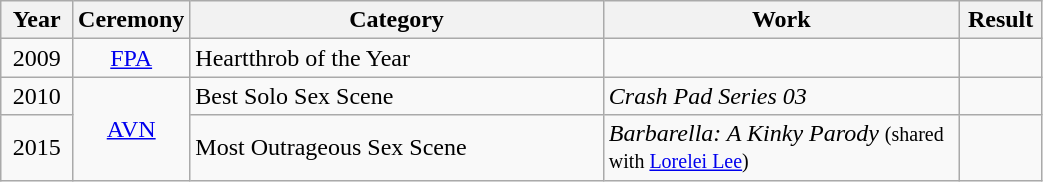<table class="wikitable" width="55%">
<tr>
<th width="7%">Year</th>
<th width="7%">Ceremony</th>
<th width="42%">Category</th>
<th width="36%">Work</th>
<th width="8%">Result</th>
</tr>
<tr>
<td align=center>2009</td>
<td align=center><a href='#'>FPA</a></td>
<td>Heartthrob of the Year</td>
<td></td>
<td></td>
</tr>
<tr>
<td align=center>2010</td>
<td rowspan=2 align=center valign=center><a href='#'>AVN</a></td>
<td>Best Solo Sex Scene</td>
<td><em>Crash Pad Series 03</em></td>
<td></td>
</tr>
<tr>
<td align=center>2015</td>
<td>Most Outrageous Sex Scene</td>
<td><em>Barbarella: A Kinky Parody</em> <small>(shared with <a href='#'>Lorelei Lee</a>)</small></td>
<td></td>
</tr>
</table>
